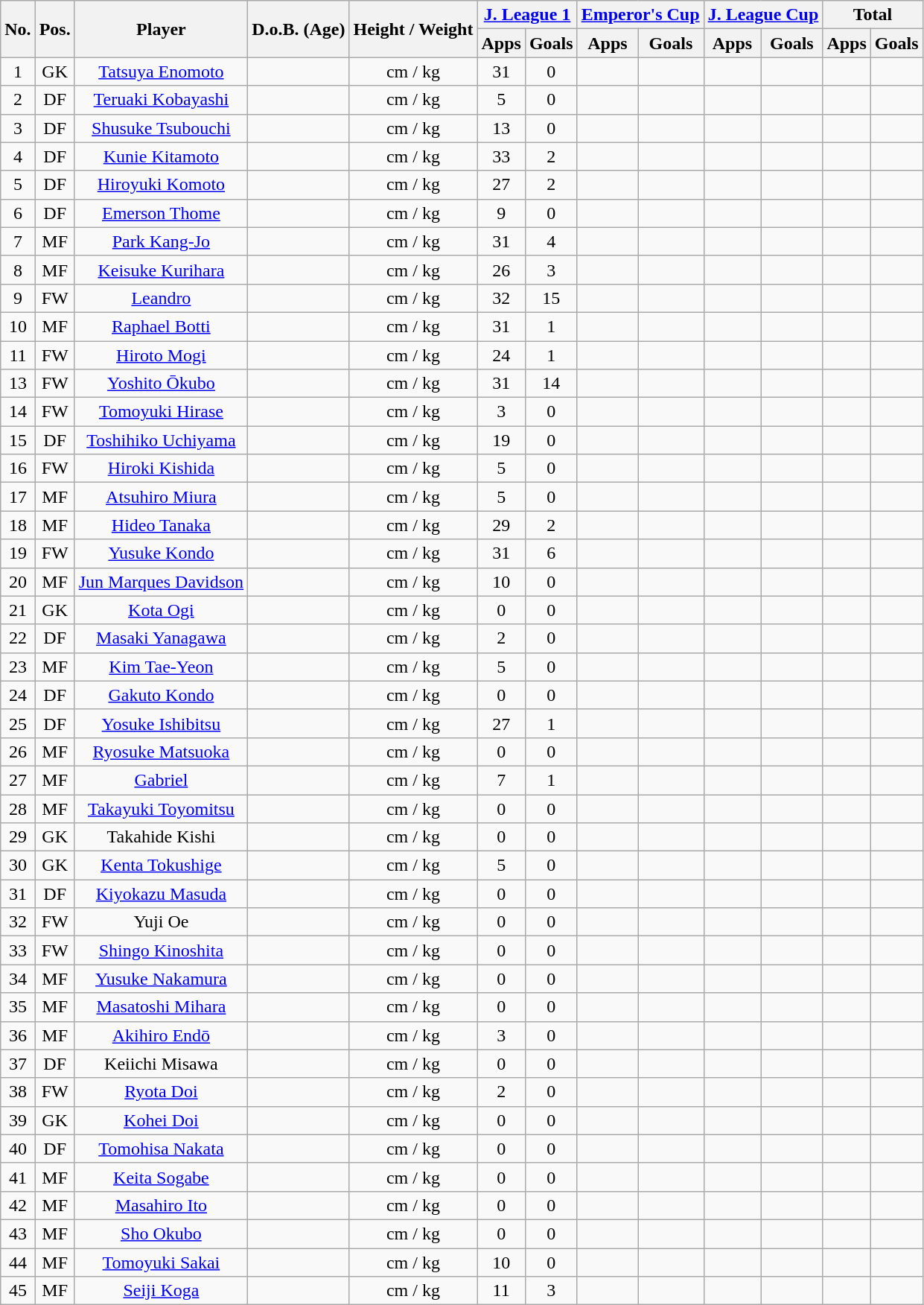<table class="wikitable" style="text-align:center;">
<tr>
<th rowspan="2">No.</th>
<th rowspan="2">Pos.</th>
<th rowspan="2">Player</th>
<th rowspan="2">D.o.B. (Age)</th>
<th rowspan="2">Height / Weight</th>
<th colspan="2"><a href='#'>J. League 1</a></th>
<th colspan="2"><a href='#'>Emperor's Cup</a></th>
<th colspan="2"><a href='#'>J. League Cup</a></th>
<th colspan="2">Total</th>
</tr>
<tr>
<th>Apps</th>
<th>Goals</th>
<th>Apps</th>
<th>Goals</th>
<th>Apps</th>
<th>Goals</th>
<th>Apps</th>
<th>Goals</th>
</tr>
<tr>
<td>1</td>
<td>GK</td>
<td><a href='#'>Tatsuya Enomoto</a></td>
<td></td>
<td>cm / kg</td>
<td>31</td>
<td>0</td>
<td></td>
<td></td>
<td></td>
<td></td>
<td></td>
<td></td>
</tr>
<tr>
<td>2</td>
<td>DF</td>
<td><a href='#'>Teruaki Kobayashi</a></td>
<td></td>
<td>cm / kg</td>
<td>5</td>
<td>0</td>
<td></td>
<td></td>
<td></td>
<td></td>
<td></td>
<td></td>
</tr>
<tr>
<td>3</td>
<td>DF</td>
<td><a href='#'>Shusuke Tsubouchi</a></td>
<td></td>
<td>cm / kg</td>
<td>13</td>
<td>0</td>
<td></td>
<td></td>
<td></td>
<td></td>
<td></td>
<td></td>
</tr>
<tr>
<td>4</td>
<td>DF</td>
<td><a href='#'>Kunie Kitamoto</a></td>
<td></td>
<td>cm / kg</td>
<td>33</td>
<td>2</td>
<td></td>
<td></td>
<td></td>
<td></td>
<td></td>
<td></td>
</tr>
<tr>
<td>5</td>
<td>DF</td>
<td><a href='#'>Hiroyuki Komoto</a></td>
<td></td>
<td>cm / kg</td>
<td>27</td>
<td>2</td>
<td></td>
<td></td>
<td></td>
<td></td>
<td></td>
<td></td>
</tr>
<tr>
<td>6</td>
<td>DF</td>
<td><a href='#'>Emerson Thome</a></td>
<td></td>
<td>cm / kg</td>
<td>9</td>
<td>0</td>
<td></td>
<td></td>
<td></td>
<td></td>
<td></td>
<td></td>
</tr>
<tr>
<td>7</td>
<td>MF</td>
<td><a href='#'>Park Kang-Jo</a></td>
<td></td>
<td>cm / kg</td>
<td>31</td>
<td>4</td>
<td></td>
<td></td>
<td></td>
<td></td>
<td></td>
<td></td>
</tr>
<tr>
<td>8</td>
<td>MF</td>
<td><a href='#'>Keisuke Kurihara</a></td>
<td></td>
<td>cm / kg</td>
<td>26</td>
<td>3</td>
<td></td>
<td></td>
<td></td>
<td></td>
<td></td>
<td></td>
</tr>
<tr>
<td>9</td>
<td>FW</td>
<td><a href='#'>Leandro</a></td>
<td></td>
<td>cm / kg</td>
<td>32</td>
<td>15</td>
<td></td>
<td></td>
<td></td>
<td></td>
<td></td>
<td></td>
</tr>
<tr>
<td>10</td>
<td>MF</td>
<td><a href='#'>Raphael Botti</a></td>
<td></td>
<td>cm / kg</td>
<td>31</td>
<td>1</td>
<td></td>
<td></td>
<td></td>
<td></td>
<td></td>
<td></td>
</tr>
<tr>
<td>11</td>
<td>FW</td>
<td><a href='#'>Hiroto Mogi</a></td>
<td></td>
<td>cm / kg</td>
<td>24</td>
<td>1</td>
<td></td>
<td></td>
<td></td>
<td></td>
<td></td>
<td></td>
</tr>
<tr>
<td>13</td>
<td>FW</td>
<td><a href='#'>Yoshito Ōkubo</a></td>
<td></td>
<td>cm / kg</td>
<td>31</td>
<td>14</td>
<td></td>
<td></td>
<td></td>
<td></td>
<td></td>
<td></td>
</tr>
<tr>
<td>14</td>
<td>FW</td>
<td><a href='#'>Tomoyuki Hirase</a></td>
<td></td>
<td>cm / kg</td>
<td>3</td>
<td>0</td>
<td></td>
<td></td>
<td></td>
<td></td>
<td></td>
<td></td>
</tr>
<tr>
<td>15</td>
<td>DF</td>
<td><a href='#'>Toshihiko Uchiyama</a></td>
<td></td>
<td>cm / kg</td>
<td>19</td>
<td>0</td>
<td></td>
<td></td>
<td></td>
<td></td>
<td></td>
<td></td>
</tr>
<tr>
<td>16</td>
<td>FW</td>
<td><a href='#'>Hiroki Kishida</a></td>
<td></td>
<td>cm / kg</td>
<td>5</td>
<td>0</td>
<td></td>
<td></td>
<td></td>
<td></td>
<td></td>
<td></td>
</tr>
<tr>
<td>17</td>
<td>MF</td>
<td><a href='#'>Atsuhiro Miura</a></td>
<td></td>
<td>cm / kg</td>
<td>5</td>
<td>0</td>
<td></td>
<td></td>
<td></td>
<td></td>
<td></td>
<td></td>
</tr>
<tr>
<td>18</td>
<td>MF</td>
<td><a href='#'>Hideo Tanaka</a></td>
<td></td>
<td>cm / kg</td>
<td>29</td>
<td>2</td>
<td></td>
<td></td>
<td></td>
<td></td>
<td></td>
<td></td>
</tr>
<tr>
<td>19</td>
<td>FW</td>
<td><a href='#'>Yusuke Kondo</a></td>
<td></td>
<td>cm / kg</td>
<td>31</td>
<td>6</td>
<td></td>
<td></td>
<td></td>
<td></td>
<td></td>
<td></td>
</tr>
<tr>
<td>20</td>
<td>MF</td>
<td><a href='#'>Jun Marques Davidson</a></td>
<td></td>
<td>cm / kg</td>
<td>10</td>
<td>0</td>
<td></td>
<td></td>
<td></td>
<td></td>
<td></td>
<td></td>
</tr>
<tr>
<td>21</td>
<td>GK</td>
<td><a href='#'>Kota Ogi</a></td>
<td></td>
<td>cm / kg</td>
<td>0</td>
<td>0</td>
<td></td>
<td></td>
<td></td>
<td></td>
<td></td>
<td></td>
</tr>
<tr>
<td>22</td>
<td>DF</td>
<td><a href='#'>Masaki Yanagawa</a></td>
<td></td>
<td>cm / kg</td>
<td>2</td>
<td>0</td>
<td></td>
<td></td>
<td></td>
<td></td>
<td></td>
<td></td>
</tr>
<tr>
<td>23</td>
<td>MF</td>
<td><a href='#'>Kim Tae-Yeon</a></td>
<td></td>
<td>cm / kg</td>
<td>5</td>
<td>0</td>
<td></td>
<td></td>
<td></td>
<td></td>
<td></td>
<td></td>
</tr>
<tr>
<td>24</td>
<td>DF</td>
<td><a href='#'>Gakuto Kondo</a></td>
<td></td>
<td>cm / kg</td>
<td>0</td>
<td>0</td>
<td></td>
<td></td>
<td></td>
<td></td>
<td></td>
<td></td>
</tr>
<tr>
<td>25</td>
<td>DF</td>
<td><a href='#'>Yosuke Ishibitsu</a></td>
<td></td>
<td>cm / kg</td>
<td>27</td>
<td>1</td>
<td></td>
<td></td>
<td></td>
<td></td>
<td></td>
<td></td>
</tr>
<tr>
<td>26</td>
<td>MF</td>
<td><a href='#'>Ryosuke Matsuoka</a></td>
<td></td>
<td>cm / kg</td>
<td>0</td>
<td>0</td>
<td></td>
<td></td>
<td></td>
<td></td>
<td></td>
<td></td>
</tr>
<tr>
<td>27</td>
<td>MF</td>
<td><a href='#'>Gabriel</a></td>
<td></td>
<td>cm / kg</td>
<td>7</td>
<td>1</td>
<td></td>
<td></td>
<td></td>
<td></td>
<td></td>
<td></td>
</tr>
<tr>
<td>28</td>
<td>MF</td>
<td><a href='#'>Takayuki Toyomitsu</a></td>
<td></td>
<td>cm / kg</td>
<td>0</td>
<td>0</td>
<td></td>
<td></td>
<td></td>
<td></td>
<td></td>
<td></td>
</tr>
<tr>
<td>29</td>
<td>GK</td>
<td>Takahide Kishi</td>
<td></td>
<td>cm / kg</td>
<td>0</td>
<td>0</td>
<td></td>
<td></td>
<td></td>
<td></td>
<td></td>
<td></td>
</tr>
<tr>
<td>30</td>
<td>GK</td>
<td><a href='#'>Kenta Tokushige</a></td>
<td></td>
<td>cm / kg</td>
<td>5</td>
<td>0</td>
<td></td>
<td></td>
<td></td>
<td></td>
<td></td>
<td></td>
</tr>
<tr>
<td>31</td>
<td>DF</td>
<td><a href='#'>Kiyokazu Masuda</a></td>
<td></td>
<td>cm / kg</td>
<td>0</td>
<td>0</td>
<td></td>
<td></td>
<td></td>
<td></td>
<td></td>
<td></td>
</tr>
<tr>
<td>32</td>
<td>FW</td>
<td>Yuji Oe</td>
<td></td>
<td>cm / kg</td>
<td>0</td>
<td>0</td>
<td></td>
<td></td>
<td></td>
<td></td>
<td></td>
<td></td>
</tr>
<tr>
<td>33</td>
<td>FW</td>
<td><a href='#'>Shingo Kinoshita</a></td>
<td></td>
<td>cm / kg</td>
<td>0</td>
<td>0</td>
<td></td>
<td></td>
<td></td>
<td></td>
<td></td>
<td></td>
</tr>
<tr>
<td>34</td>
<td>MF</td>
<td><a href='#'>Yusuke Nakamura</a></td>
<td></td>
<td>cm / kg</td>
<td>0</td>
<td>0</td>
<td></td>
<td></td>
<td></td>
<td></td>
<td></td>
<td></td>
</tr>
<tr>
<td>35</td>
<td>MF</td>
<td><a href='#'>Masatoshi Mihara</a></td>
<td></td>
<td>cm / kg</td>
<td>0</td>
<td>0</td>
<td></td>
<td></td>
<td></td>
<td></td>
<td></td>
<td></td>
</tr>
<tr>
<td>36</td>
<td>MF</td>
<td><a href='#'>Akihiro Endō</a></td>
<td></td>
<td>cm / kg</td>
<td>3</td>
<td>0</td>
<td></td>
<td></td>
<td></td>
<td></td>
<td></td>
<td></td>
</tr>
<tr>
<td>37</td>
<td>DF</td>
<td>Keiichi Misawa</td>
<td></td>
<td>cm / kg</td>
<td>0</td>
<td>0</td>
<td></td>
<td></td>
<td></td>
<td></td>
<td></td>
<td></td>
</tr>
<tr>
<td>38</td>
<td>FW</td>
<td><a href='#'>Ryota Doi</a></td>
<td></td>
<td>cm / kg</td>
<td>2</td>
<td>0</td>
<td></td>
<td></td>
<td></td>
<td></td>
<td></td>
<td></td>
</tr>
<tr>
<td>39</td>
<td>GK</td>
<td><a href='#'>Kohei Doi</a></td>
<td></td>
<td>cm / kg</td>
<td>0</td>
<td>0</td>
<td></td>
<td></td>
<td></td>
<td></td>
<td></td>
<td></td>
</tr>
<tr>
<td>40</td>
<td>DF</td>
<td><a href='#'>Tomohisa Nakata</a></td>
<td></td>
<td>cm / kg</td>
<td>0</td>
<td>0</td>
<td></td>
<td></td>
<td></td>
<td></td>
<td></td>
<td></td>
</tr>
<tr>
<td>41</td>
<td>MF</td>
<td><a href='#'>Keita Sogabe</a></td>
<td></td>
<td>cm / kg</td>
<td>0</td>
<td>0</td>
<td></td>
<td></td>
<td></td>
<td></td>
<td></td>
<td></td>
</tr>
<tr>
<td>42</td>
<td>MF</td>
<td><a href='#'>Masahiro Ito</a></td>
<td></td>
<td>cm / kg</td>
<td>0</td>
<td>0</td>
<td></td>
<td></td>
<td></td>
<td></td>
<td></td>
<td></td>
</tr>
<tr>
<td>43</td>
<td>MF</td>
<td><a href='#'>Sho Okubo</a></td>
<td></td>
<td>cm / kg</td>
<td>0</td>
<td>0</td>
<td></td>
<td></td>
<td></td>
<td></td>
<td></td>
<td></td>
</tr>
<tr>
<td>44</td>
<td>MF</td>
<td><a href='#'>Tomoyuki Sakai</a></td>
<td></td>
<td>cm / kg</td>
<td>10</td>
<td>0</td>
<td></td>
<td></td>
<td></td>
<td></td>
<td></td>
<td></td>
</tr>
<tr>
<td>45</td>
<td>MF</td>
<td><a href='#'>Seiji Koga</a></td>
<td></td>
<td>cm / kg</td>
<td>11</td>
<td>3</td>
<td></td>
<td></td>
<td></td>
<td></td>
<td></td>
<td></td>
</tr>
</table>
